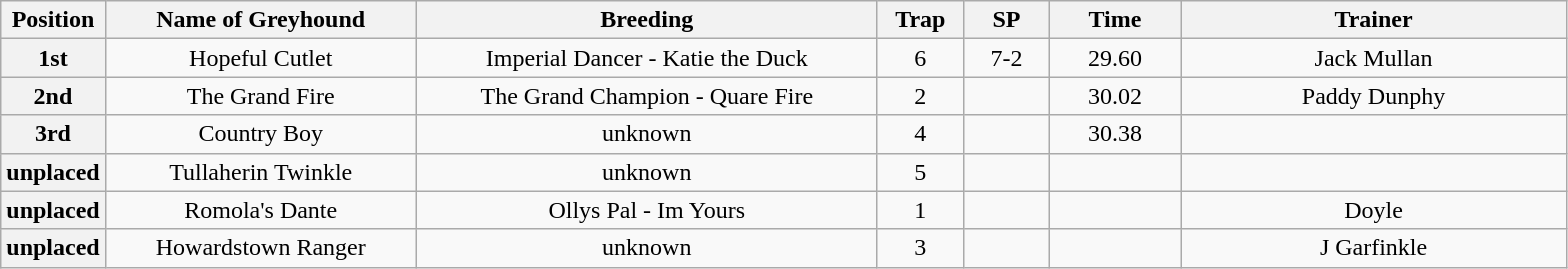<table class="wikitable" style="text-align:center">
<tr>
<th width=50>Position</th>
<th width=200>Name of Greyhound</th>
<th width=300>Breeding</th>
<th width=50>Trap</th>
<th width=50>SP</th>
<th width=80>Time</th>
<th width=250>Trainer</th>
</tr>
<tr>
<th>1st</th>
<td>Hopeful Cutlet</td>
<td>Imperial Dancer - Katie the Duck</td>
<td>6</td>
<td>7-2</td>
<td>29.60</td>
<td>Jack Mullan</td>
</tr>
<tr>
<th>2nd</th>
<td>The Grand Fire</td>
<td>The Grand Champion - Quare Fire</td>
<td>2</td>
<td></td>
<td>30.02</td>
<td>Paddy Dunphy</td>
</tr>
<tr>
<th>3rd</th>
<td>Country Boy</td>
<td>unknown</td>
<td>4</td>
<td></td>
<td>30.38</td>
<td></td>
</tr>
<tr>
<th>unplaced</th>
<td>Tullaherin Twinkle</td>
<td>unknown</td>
<td>5</td>
<td></td>
<td></td>
<td></td>
</tr>
<tr>
<th>unplaced</th>
<td>Romola's Dante</td>
<td>Ollys Pal - Im Yours</td>
<td>1</td>
<td></td>
<td></td>
<td>Doyle</td>
</tr>
<tr>
<th>unplaced</th>
<td>Howardstown Ranger</td>
<td>unknown</td>
<td>3</td>
<td></td>
<td></td>
<td>J Garfinkle</td>
</tr>
</table>
